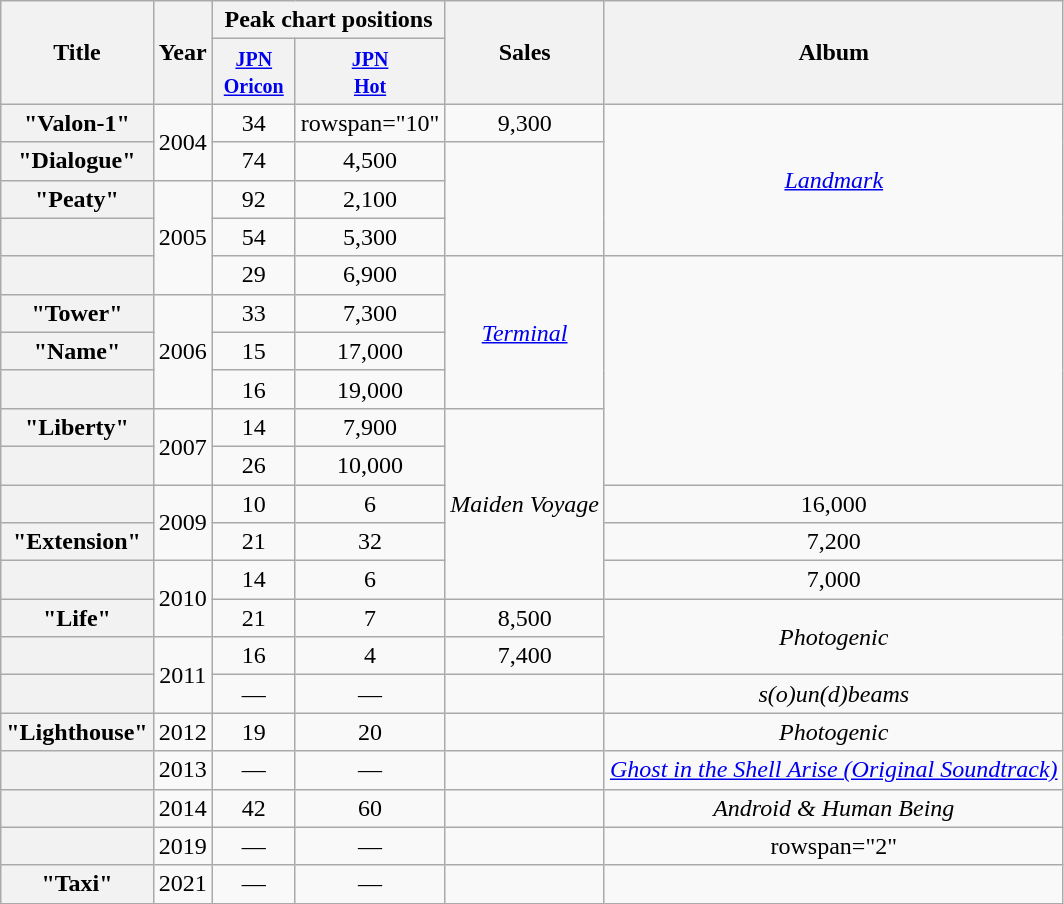<table class="wikitable plainrowheaders" style="text-align:center;">
<tr>
<th rowspan="2">Title</th>
<th rowspan="2">Year</th>
<th colspan="2">Peak chart positions</th>
<th rowspan="2">Sales</th>
<th rowspan="2">Album</th>
</tr>
<tr>
<th style="width:3em;"><small><a href='#'>JPN<br>Oricon</a></small><br></th>
<th style="width:3em;"><small><a href='#'>JPN<br>Hot</a></small><br></th>
</tr>
<tr>
<th scope="row">"Valon-1"</th>
<td rowspan="2">2004</td>
<td>34</td>
<td>rowspan="10" </td>
<td>9,300</td>
<td rowspan="4"><em><a href='#'>Landmark</a></em></td>
</tr>
<tr>
<th scope="row">"Dialogue"</th>
<td>74</td>
<td>4,500</td>
</tr>
<tr>
<th scope="row">"Peaty"</th>
<td rowspan="3">2005</td>
<td>92</td>
<td>2,100</td>
</tr>
<tr>
<th scope="row"></th>
<td>54</td>
<td>5,300</td>
</tr>
<tr>
<th scope="row"></th>
<td>29</td>
<td>6,900</td>
<td rowspan="4"><em><a href='#'>Terminal</a></em></td>
</tr>
<tr>
<th scope="row">"Tower"</th>
<td rowspan="3">2006</td>
<td>33</td>
<td>7,300</td>
</tr>
<tr>
<th scope="row">"Name"</th>
<td>15</td>
<td>17,000</td>
</tr>
<tr>
<th scope="row"></th>
<td>16</td>
<td>19,000</td>
</tr>
<tr>
<th scope="row">"Liberty"</th>
<td rowspan="2">2007</td>
<td>14</td>
<td>7,900</td>
<td rowspan="5"><em>Maiden Voyage</em></td>
</tr>
<tr>
<th scope="row"></th>
<td>26</td>
<td>10,000</td>
</tr>
<tr>
<th scope="row"></th>
<td rowspan="2">2009</td>
<td>10</td>
<td>6</td>
<td>16,000</td>
</tr>
<tr>
<th scope="row">"Extension"</th>
<td>21</td>
<td>32</td>
<td>7,200</td>
</tr>
<tr>
<th scope="row"></th>
<td rowspan="2">2010</td>
<td>14</td>
<td>6</td>
<td>7,000</td>
</tr>
<tr>
<th scope="row">"Life"</th>
<td>21</td>
<td>7</td>
<td>8,500</td>
<td rowspan="2"><em>Photogenic</em></td>
</tr>
<tr>
<th scope="row"></th>
<td rowspan="2">2011</td>
<td>16</td>
<td>4</td>
<td>7,400</td>
</tr>
<tr>
<th scope="row"></th>
<td>—</td>
<td>—</td>
<td></td>
<td><em>s(o)un(d)beams</em></td>
</tr>
<tr>
<th scope="row">"Lighthouse"</th>
<td rowspan="1">2012</td>
<td>19</td>
<td>20</td>
<td></td>
<td><em>Photogenic</em></td>
</tr>
<tr>
<th scope="row"></th>
<td rowspan="1">2013</td>
<td>—</td>
<td>—</td>
<td></td>
<td><em><a href='#'>Ghost in the Shell Arise (Original Soundtrack)</a></em></td>
</tr>
<tr>
<th scope="row"></th>
<td rowspan="1">2014</td>
<td>42</td>
<td>60</td>
<td></td>
<td><em>Android & Human Being</em></td>
</tr>
<tr>
<th scope="row"></th>
<td rowspan="1">2019</td>
<td>—</td>
<td>—</td>
<td></td>
<td>rowspan="2" </td>
</tr>
<tr>
<th scope="row">"Taxi"</th>
<td rowspan="1">2021</td>
<td>—</td>
<td>—</td>
<td></td>
</tr>
<tr>
</tr>
</table>
